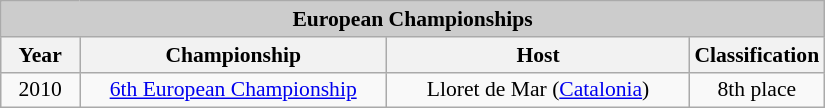<table class="wikitable" style=font-size:90% width=550>
<tr align=center style="background:#cccccc;">
<td colspan=4><strong>European Championships</strong></td>
</tr>
<tr align=center style="background:#eeeeee;">
<th width=10%>Year</th>
<th width=40%>Championship</th>
<th width=40%>Host</th>
<th width=10%>Classification</th>
</tr>
<tr align=center>
<td>2010</td>
<td><a href='#'>6th European Championship</a></td>
<td>Lloret de Mar (<a href='#'>Catalonia</a>)</td>
<td>8th place</td>
</tr>
</table>
